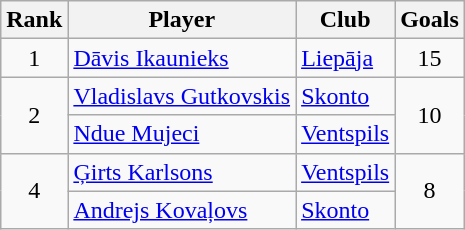<table class="wikitable" style="text-align:center">
<tr>
<th>Rank</th>
<th>Player</th>
<th>Club</th>
<th>Goals</th>
</tr>
<tr>
<td>1</td>
<td align="left"> <a href='#'>Dāvis Ikaunieks</a></td>
<td align="left"><a href='#'>Liepāja</a></td>
<td>15</td>
</tr>
<tr>
<td rowspan=2>2</td>
<td align="left"> <a href='#'>Vladislavs Gutkovskis</a></td>
<td align="left"><a href='#'>Skonto</a></td>
<td rowspan=2>10</td>
</tr>
<tr>
<td align="left"> <a href='#'>Ndue Mujeci</a></td>
<td align="left"><a href='#'>Ventspils</a></td>
</tr>
<tr>
<td rowspan=2>4</td>
<td align="left"> <a href='#'>Ģirts Karlsons</a></td>
<td align="left"><a href='#'>Ventspils</a></td>
<td rowspan=2>8</td>
</tr>
<tr>
<td align="left"> <a href='#'>Andrejs Kovaļovs</a></td>
<td align="left"><a href='#'>Skonto</a></td>
</tr>
</table>
